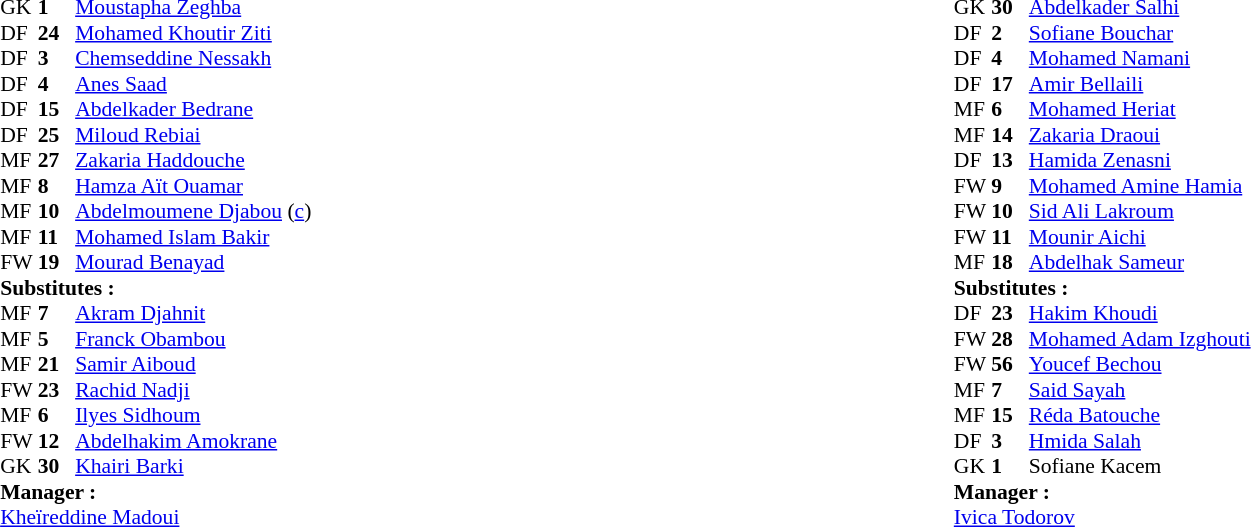<table width="100%">
<tr>
<td valign="top" width="50%"><br><table style="font-size: 90%" cellspacing="0" cellpadding="0" align="center">
<tr>
<th width="25"></th>
<th width="25"></th>
</tr>
<tr>
<td>GK</td>
<td><strong>1</strong></td>
<td> <a href='#'>Moustapha Zeghba</a></td>
</tr>
<tr>
<td>DF</td>
<td><strong>24</strong></td>
<td> <a href='#'>Mohamed Khoutir Ziti</a></td>
</tr>
<tr>
<td>DF</td>
<td><strong>3</strong></td>
<td> <a href='#'>Chemseddine Nessakh</a></td>
<td></td>
<td></td>
</tr>
<tr>
<td>DF</td>
<td><strong>4</strong></td>
<td> <a href='#'>Anes Saad</a></td>
</tr>
<tr>
<td>DF</td>
<td><strong>15</strong></td>
<td> <a href='#'>Abdelkader Bedrane</a></td>
</tr>
<tr>
<td>DF</td>
<td><strong>25</strong></td>
<td> <a href='#'>Miloud Rebiai</a></td>
</tr>
<tr>
<td>MF</td>
<td><strong>27</strong></td>
<td> <a href='#'>Zakaria Haddouche</a></td>
</tr>
<tr>
<td>MF</td>
<td><strong>8</strong></td>
<td> <a href='#'>Hamza Aït Ouamar</a></td>
</tr>
<tr>
<td>MF</td>
<td><strong>10</strong></td>
<td> <a href='#'>Abdelmoumene Djabou</a> (<a href='#'>c</a>)</td>
</tr>
<tr>
<td>MF</td>
<td><strong>11</strong></td>
<td> <a href='#'>Mohamed Islam Bakir</a></td>
<td></td>
<td></td>
</tr>
<tr>
<td>FW</td>
<td><strong>19</strong></td>
<td> <a href='#'>Mourad Benayad</a></td>
<td></td>
<td></td>
</tr>
<tr>
<td colspan=3><strong>Substitutes : </strong></td>
</tr>
<tr>
<td>MF</td>
<td><strong>7</strong></td>
<td> <a href='#'>Akram Djahnit</a></td>
<td></td>
<td></td>
</tr>
<tr>
<td>MF</td>
<td><strong>5</strong></td>
<td> <a href='#'>Franck Obambou</a></td>
</tr>
<tr>
<td>MF</td>
<td><strong>21</strong></td>
<td> <a href='#'>Samir Aiboud</a></td>
</tr>
<tr>
<td>FW</td>
<td><strong>23</strong></td>
<td> <a href='#'>Rachid Nadji</a></td>
<td></td>
<td></td>
</tr>
<tr>
<td>MF</td>
<td><strong>6</strong></td>
<td> <a href='#'>Ilyes Sidhoum</a></td>
</tr>
<tr>
<td>FW</td>
<td><strong>12</strong></td>
<td> <a href='#'>Abdelhakim Amokrane</a></td>
<td></td>
<td></td>
</tr>
<tr>
<td>GK</td>
<td><strong>30</strong></td>
<td> <a href='#'>Khairi Barki</a></td>
</tr>
<tr>
<td colspan=3><strong>Manager :</strong></td>
</tr>
<tr>
<td colspan=4> <a href='#'>Kheïreddine Madoui</a></td>
</tr>
</table>
</td>
<td valign="top" width="50%"><br><table style="font-size: 90%" cellspacing="0" cellpadding="0"  align="center">
<tr>
<th width=25></th>
<th width=25></th>
</tr>
<tr>
<td>GK</td>
<td><strong>30</strong></td>
<td> <a href='#'>Abdelkader Salhi</a></td>
</tr>
<tr>
<td>DF</td>
<td><strong>2</strong></td>
<td> <a href='#'>Sofiane Bouchar</a></td>
</tr>
<tr>
<td>DF</td>
<td><strong>4</strong></td>
<td> <a href='#'>Mohamed Namani</a></td>
</tr>
<tr>
<td>DF</td>
<td><strong>17</strong></td>
<td> <a href='#'>Amir Bellaili</a></td>
</tr>
<tr>
<td>MF</td>
<td><strong>6</strong></td>
<td> <a href='#'>Mohamed Heriat</a></td>
</tr>
<tr>
<td>MF</td>
<td><strong>14</strong></td>
<td> <a href='#'>Zakaria Draoui</a></td>
</tr>
<tr>
<td>DF</td>
<td><strong>13</strong></td>
<td> <a href='#'>Hamida Zenasni</a></td>
</tr>
<tr>
<td>FW</td>
<td><strong>9</strong></td>
<td> <a href='#'>Mohamed Amine Hamia</a></td>
</tr>
<tr>
<td>FW</td>
<td><strong>10</strong></td>
<td> <a href='#'>Sid Ali Lakroum</a></td>
<td></td>
<td></td>
</tr>
<tr>
<td>FW</td>
<td><strong>11</strong></td>
<td> <a href='#'>Mounir Aichi</a></td>
</tr>
<tr>
<td>MF</td>
<td><strong>18</strong></td>
<td> <a href='#'>Abdelhak Sameur</a></td>
<td></td>
<td></td>
</tr>
<tr>
<td colspan=3><strong>Substitutes : </strong></td>
</tr>
<tr>
<td>DF</td>
<td><strong>23</strong></td>
<td> <a href='#'>Hakim Khoudi</a></td>
<td></td>
<td></td>
</tr>
<tr>
<td>FW</td>
<td><strong>28</strong></td>
<td> <a href='#'>Mohamed Adam Izghouti</a></td>
</tr>
<tr>
<td>FW</td>
<td><strong>56</strong></td>
<td> <a href='#'>Youcef Bechou</a></td>
</tr>
<tr>
<td>MF</td>
<td><strong>7</strong></td>
<td> <a href='#'>Said Sayah</a></td>
</tr>
<tr>
<td>MF</td>
<td><strong>15</strong></td>
<td> <a href='#'>Réda Batouche</a></td>
<td></td>
<td></td>
</tr>
<tr>
<td>DF</td>
<td><strong>3</strong></td>
<td> <a href='#'>Hmida Salah</a></td>
</tr>
<tr>
<td>GK</td>
<td><strong>1</strong></td>
<td> Sofiane Kacem</td>
</tr>
<tr>
<td colspan=3><strong>Manager :</strong></td>
</tr>
<tr>
<td colspan=4> <a href='#'>Ivica Todorov</a></td>
</tr>
</table>
</td>
</tr>
</table>
